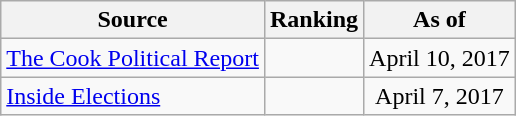<table class="wikitable" style="text-align:center">
<tr>
<th>Source</th>
<th>Ranking</th>
<th>As of</th>
</tr>
<tr>
<td align=left><a href='#'>The Cook Political Report</a></td>
<td></td>
<td>April 10, 2017</td>
</tr>
<tr>
<td align=left><a href='#'>Inside Elections</a></td>
<td></td>
<td>April 7, 2017</td>
</tr>
</table>
